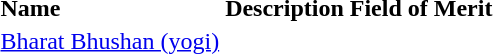<table>
<tr>
<td><strong>Name</strong></td>
<td><strong>Description</strong></td>
<td><strong>Field of Merit</strong></td>
</tr>
<tr>
<td><a href='#'>Bharat Bhushan (yogi)</a></td>
<td></td>
<td></td>
</tr>
<tr>
</tr>
</table>
